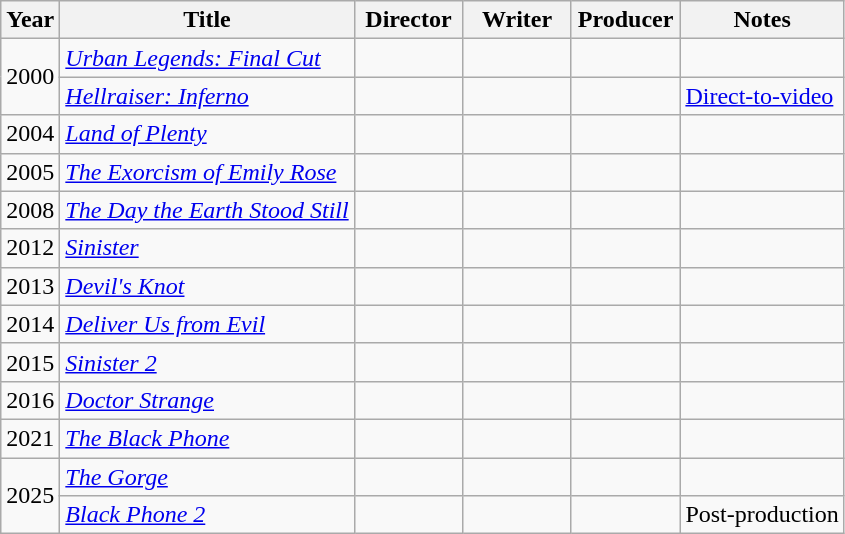<table class="wikitable">
<tr>
<th>Year</th>
<th>Title</th>
<th width=65>Director</th>
<th width=65>Writer</th>
<th width=65>Producer</th>
<th>Notes</th>
</tr>
<tr>
<td rowspan=2>2000</td>
<td><em><a href='#'>Urban Legends: Final Cut</a></em></td>
<td></td>
<td></td>
<td></td>
<td></td>
</tr>
<tr>
<td><em><a href='#'>Hellraiser: Inferno</a></em></td>
<td></td>
<td></td>
<td></td>
<td><a href='#'>Direct-to-video</a></td>
</tr>
<tr>
<td>2004</td>
<td><em><a href='#'>Land of Plenty</a></em></td>
<td></td>
<td></td>
<td></td>
<td></td>
</tr>
<tr>
<td>2005</td>
<td><em><a href='#'>The Exorcism of Emily Rose</a></em></td>
<td></td>
<td></td>
<td></td>
<td></td>
</tr>
<tr>
<td>2008</td>
<td><em><a href='#'>The Day the Earth Stood Still</a></em></td>
<td></td>
<td></td>
<td></td>
<td></td>
</tr>
<tr>
<td>2012</td>
<td><em><a href='#'>Sinister</a></em></td>
<td></td>
<td></td>
<td></td>
<td></td>
</tr>
<tr>
<td>2013</td>
<td><em><a href='#'>Devil's Knot</a></em></td>
<td></td>
<td></td>
<td></td>
<td></td>
</tr>
<tr>
<td>2014</td>
<td><em><a href='#'>Deliver Us from Evil</a></em></td>
<td></td>
<td></td>
<td></td>
<td></td>
</tr>
<tr>
<td>2015</td>
<td><em><a href='#'>Sinister 2</a></em></td>
<td></td>
<td></td>
<td></td>
<td></td>
</tr>
<tr>
<td>2016</td>
<td><em><a href='#'>Doctor Strange</a></em></td>
<td></td>
<td></td>
<td></td>
<td></td>
</tr>
<tr>
<td>2021</td>
<td><em><a href='#'>The Black Phone</a></em></td>
<td></td>
<td></td>
<td></td>
<td></td>
</tr>
<tr>
<td rowspan=2>2025</td>
<td><em><a href='#'>The Gorge</a></em></td>
<td></td>
<td></td>
<td></td>
<td></td>
</tr>
<tr>
<td><em><a href='#'>Black Phone 2</a></em></td>
<td></td>
<td></td>
<td></td>
<td>Post-production</td>
</tr>
</table>
